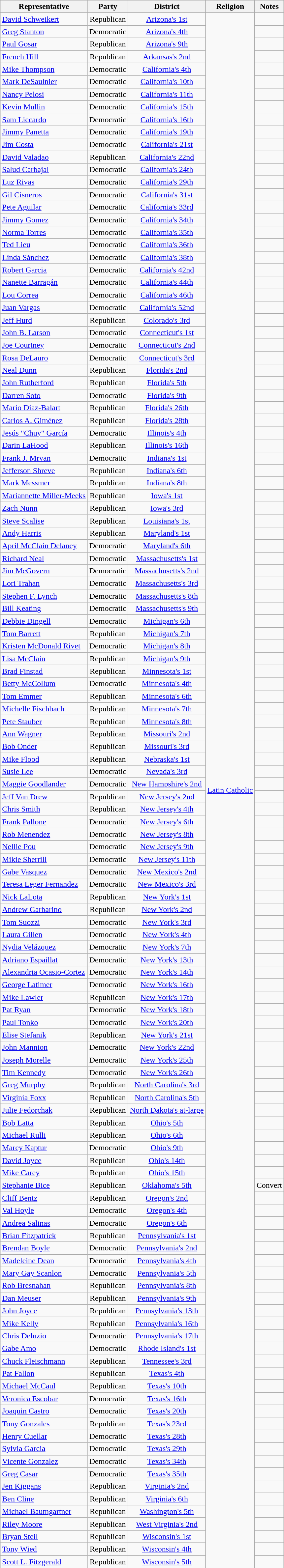<table class="wikitable sortable" style="text-align:center">
<tr>
<th>Representative</th>
<th>Party</th>
<th>District</th>
<th>Religion</th>
<th>Notes</th>
</tr>
<tr>
<td align=left nowrap> <a href='#'>David Schweikert</a></td>
<td>Republican</td>
<td><a href='#'>Arizona's 1st</a></td>
<td rowspan="126"><a href='#'>Latin Catholic</a></td>
<td></td>
</tr>
<tr>
<td align=left nowrap> <a href='#'>Greg Stanton</a></td>
<td>Democratic</td>
<td><a href='#'>Arizona's 4th</a></td>
<td></td>
</tr>
<tr>
<td align=left nowrap> <a href='#'>Paul Gosar</a></td>
<td>Republican</td>
<td><a href='#'>Arizona's 9th</a></td>
<td></td>
</tr>
<tr>
<td align=left nowrap> <a href='#'>French Hill</a></td>
<td>Republican</td>
<td><a href='#'>Arkansas's 2nd</a></td>
<td></td>
</tr>
<tr>
<td align=left nowrap> <a href='#'>Mike Thompson</a></td>
<td>Democratic</td>
<td><a href='#'>California's 4th</a></td>
<td></td>
</tr>
<tr>
<td align=left nowrap> <a href='#'>Mark DeSaulnier</a></td>
<td>Democratic</td>
<td><a href='#'>California's 10th</a></td>
<td></td>
</tr>
<tr>
<td align=left nowrap> <a href='#'>Nancy Pelosi</a></td>
<td>Democratic</td>
<td><a href='#'>California's 11th</a></td>
<td></td>
</tr>
<tr>
<td align=left nowrap> <a href='#'>Kevin Mullin</a></td>
<td>Democratic</td>
<td><a href='#'>California's 15th</a></td>
<td></td>
</tr>
<tr>
<td align=left nowrap> <a href='#'>Sam Liccardo</a></td>
<td>Democratic</td>
<td><a href='#'>California's 16th</a></td>
<td></td>
</tr>
<tr>
<td align=left nowrap> <a href='#'>Jimmy Panetta</a></td>
<td>Democratic</td>
<td><a href='#'>California's 19th</a></td>
<td></td>
</tr>
<tr>
<td align=left nowrap> <a href='#'>Jim Costa</a></td>
<td>Democratic</td>
<td><a href='#'>California's 21st</a></td>
<td></td>
</tr>
<tr>
<td align=left nowrap> <a href='#'>David Valadao</a></td>
<td>Republican</td>
<td><a href='#'>California's 22nd</a></td>
<td></td>
</tr>
<tr>
<td align=left nowrap> <a href='#'>Salud Carbajal</a></td>
<td>Democratic</td>
<td><a href='#'>California's 24th</a></td>
<td></td>
</tr>
<tr>
<td align=left nowrap> <a href='#'>Luz Rivas</a></td>
<td>Democratic</td>
<td><a href='#'>California's 29th</a></td>
<td></td>
</tr>
<tr>
<td align=left nowrap> <a href='#'>Gil Cisneros</a></td>
<td>Democratic</td>
<td><a href='#'>California's 31st</a></td>
<td></td>
</tr>
<tr>
<td align=left nowrap> <a href='#'>Pete Aguilar</a></td>
<td>Democratic</td>
<td><a href='#'>California's 33rd</a></td>
<td></td>
</tr>
<tr>
<td align=left nowrap> <a href='#'>Jimmy Gomez</a></td>
<td>Democratic</td>
<td><a href='#'>California's 34th</a></td>
<td></td>
</tr>
<tr>
<td align=left nowrap> <a href='#'>Norma Torres</a></td>
<td>Democratic</td>
<td><a href='#'>California's 35th</a></td>
<td></td>
</tr>
<tr>
<td align=left nowrap> <a href='#'>Ted Lieu</a></td>
<td>Democratic</td>
<td><a href='#'>California's 36th</a></td>
<td></td>
</tr>
<tr>
<td align=left nowrap> <a href='#'>Linda Sánchez</a></td>
<td>Democratic</td>
<td><a href='#'>California's 38th</a></td>
<td></td>
</tr>
<tr>
<td align=left nowrap> <a href='#'>Robert Garcia</a></td>
<td>Democratic</td>
<td><a href='#'>California's 42nd</a></td>
<td></td>
</tr>
<tr>
<td align=left nowrap> <a href='#'>Nanette Barragán</a></td>
<td>Democratic</td>
<td><a href='#'>California's 44th</a></td>
<td></td>
</tr>
<tr>
<td align=left nowrap> <a href='#'>Lou Correa</a></td>
<td>Democratic</td>
<td><a href='#'>California's 46th</a></td>
<td></td>
</tr>
<tr>
<td align=left nowrap> <a href='#'>Juan Vargas</a></td>
<td>Democratic</td>
<td><a href='#'>California's 52nd</a></td>
<td></td>
</tr>
<tr>
<td align=left nowrap> <a href='#'>Jeff Hurd</a></td>
<td>Republican</td>
<td><a href='#'>Colorado's 3rd</a></td>
<td></td>
</tr>
<tr>
<td align=left nowrap> <a href='#'>John B. Larson</a></td>
<td>Democratic</td>
<td><a href='#'>Connecticut's 1st</a></td>
<td></td>
</tr>
<tr>
<td align=left nowrap> <a href='#'>Joe Courtney</a></td>
<td>Democratic</td>
<td><a href='#'>Connecticut's 2nd</a></td>
<td></td>
</tr>
<tr>
<td align=left nowrap> <a href='#'>Rosa DeLauro</a></td>
<td>Democratic</td>
<td><a href='#'>Connecticut's 3rd</a></td>
<td></td>
</tr>
<tr>
<td align=left nowrap> <a href='#'>Neal Dunn</a></td>
<td>Republican</td>
<td><a href='#'>Florida's 2nd</a></td>
<td></td>
</tr>
<tr>
<td align=left nowrap> <a href='#'>John Rutherford</a></td>
<td>Republican</td>
<td><a href='#'>Florida's 5th</a></td>
<td></td>
</tr>
<tr>
<td align=left nowrap> <a href='#'>Darren Soto</a></td>
<td>Democratic</td>
<td><a href='#'>Florida's 9th</a></td>
<td></td>
</tr>
<tr>
<td align=left nowrap> <a href='#'>Mario Díaz-Balart</a></td>
<td>Republican</td>
<td><a href='#'>Florida's 26th</a></td>
<td></td>
</tr>
<tr>
<td align=left nowrap> <a href='#'>Carlos A. Giménez</a></td>
<td>Republican</td>
<td><a href='#'>Florida's 28th</a></td>
<td></td>
</tr>
<tr>
<td align=left nowrap> <a href='#'>Jesús "Chuy" García</a></td>
<td>Democratic</td>
<td><a href='#'>Illinois's 4th</a></td>
<td></td>
</tr>
<tr>
<td align=left nowrap> <a href='#'>Darin LaHood</a></td>
<td>Republican</td>
<td><a href='#'>Illinois's 16th</a></td>
<td></td>
</tr>
<tr>
<td align=left nowrap> <a href='#'>Frank J. Mrvan</a></td>
<td>Democratic</td>
<td><a href='#'>Indiana's 1st</a></td>
<td></td>
</tr>
<tr>
<td align=left nowrap> <a href='#'>Jefferson Shreve</a></td>
<td>Republican</td>
<td><a href='#'>Indiana's 6th</a></td>
<td></td>
</tr>
<tr>
<td align=left nowrap> <a href='#'>Mark Messmer</a></td>
<td>Republican</td>
<td><a href='#'>Indiana's 8th</a></td>
<td></td>
</tr>
<tr>
<td align=left nowrap> <a href='#'>Mariannette Miller-Meeks</a></td>
<td>Republican</td>
<td><a href='#'>Iowa's 1st</a></td>
<td></td>
</tr>
<tr>
<td align=left nowrap> <a href='#'>Zach Nunn</a></td>
<td>Republican</td>
<td><a href='#'>Iowa's 3rd</a></td>
<td></td>
</tr>
<tr>
<td align=left nowrap> <a href='#'>Steve Scalise</a></td>
<td>Republican</td>
<td><a href='#'>Louisiana's 1st</a></td>
<td></td>
</tr>
<tr>
<td align=left nowrap> <a href='#'>Andy Harris</a></td>
<td>Republican</td>
<td><a href='#'>Maryland's 1st</a></td>
<td></td>
</tr>
<tr>
<td align=left nowrap> <a href='#'>April McClain Delaney</a></td>
<td>Democratic</td>
<td><a href='#'>Maryland's 6th</a></td>
<td></td>
</tr>
<tr>
<td align=left nowrap> <a href='#'>Richard Neal</a></td>
<td>Democratic</td>
<td><a href='#'>Massachusetts's 1st</a></td>
<td></td>
</tr>
<tr>
<td align=left nowrap> <a href='#'>Jim McGovern</a></td>
<td>Democratic</td>
<td><a href='#'>Massachusetts's 2nd</a></td>
<td></td>
</tr>
<tr>
<td align=left nowrap> <a href='#'>Lori Trahan</a></td>
<td>Democratic</td>
<td><a href='#'>Massachusetts's 3rd</a></td>
<td></td>
</tr>
<tr>
<td align=left nowrap> <a href='#'>Stephen F. Lynch</a></td>
<td>Democratic</td>
<td><a href='#'>Massachusetts's 8th</a></td>
<td></td>
</tr>
<tr>
<td align=left nowrap> <a href='#'>Bill Keating</a></td>
<td>Democratic</td>
<td><a href='#'>Massachusetts's 9th</a></td>
<td></td>
</tr>
<tr>
<td align=left nowrap> <a href='#'>Debbie Dingell</a></td>
<td>Democratic</td>
<td><a href='#'>Michigan's 6th</a></td>
<td></td>
</tr>
<tr>
<td align=left nowrap> <a href='#'>Tom Barrett</a></td>
<td>Republican</td>
<td><a href='#'>Michigan's 7th</a></td>
<td></td>
</tr>
<tr>
<td align=left nowrap> <a href='#'>Kristen McDonald Rivet</a></td>
<td>Democratic</td>
<td><a href='#'>Michigan's 8th</a></td>
<td></td>
</tr>
<tr>
<td align=left nowrap> <a href='#'>Lisa McClain</a></td>
<td>Republican</td>
<td><a href='#'>Michigan's 9th</a></td>
<td></td>
</tr>
<tr>
<td align=left nowrap> <a href='#'>Brad Finstad</a></td>
<td>Republican</td>
<td><a href='#'>Minnesota's 1st</a></td>
<td></td>
</tr>
<tr>
<td align=left nowrap> <a href='#'>Betty McCollum</a></td>
<td>Democratic</td>
<td><a href='#'>Minnesota's 4th</a></td>
<td></td>
</tr>
<tr>
<td align=left nowrap> <a href='#'>Tom Emmer</a></td>
<td>Republican</td>
<td><a href='#'>Minnesota's 6th</a></td>
<td></td>
</tr>
<tr>
<td align=left nowrap> <a href='#'>Michelle Fischbach</a></td>
<td>Republican</td>
<td><a href='#'>Minnesota's 7th</a></td>
<td></td>
</tr>
<tr>
<td align=left nowrap> <a href='#'>Pete Stauber</a></td>
<td>Republican</td>
<td><a href='#'>Minnesota's 8th</a></td>
<td></td>
</tr>
<tr>
<td align=left nowrap> <a href='#'>Ann Wagner</a></td>
<td>Republican</td>
<td><a href='#'>Missouri's 2nd</a></td>
<td></td>
</tr>
<tr>
<td align=left nowrap> <a href='#'>Bob Onder</a></td>
<td>Republican</td>
<td><a href='#'>Missouri's 3rd</a></td>
<td></td>
</tr>
<tr>
<td align=left nowrap> <a href='#'>Mike Flood</a></td>
<td>Republican</td>
<td><a href='#'>Nebraska's 1st</a></td>
<td></td>
</tr>
<tr>
<td align=left nowrap> <a href='#'>Susie Lee</a></td>
<td>Democratic</td>
<td><a href='#'>Nevada's 3rd</a></td>
<td></td>
</tr>
<tr>
<td align=left nowrap> <a href='#'>Maggie Goodlander</a></td>
<td>Democratic</td>
<td><a href='#'>New Hampshire's 2nd</a></td>
<td></td>
</tr>
<tr>
<td align=left nowrap> <a href='#'>Jeff Van Drew</a></td>
<td>Republican</td>
<td><a href='#'>New Jersey's 2nd</a></td>
<td></td>
</tr>
<tr>
<td align=left nowrap> <a href='#'>Chris Smith</a></td>
<td>Republican</td>
<td><a href='#'>New Jersey's 4th</a></td>
<td></td>
</tr>
<tr>
<td align=left nowrap> <a href='#'>Frank Pallone</a></td>
<td>Democratic</td>
<td><a href='#'>New Jersey's 6th</a></td>
<td></td>
</tr>
<tr>
<td align=left nowrap> <a href='#'>Rob Menendez</a></td>
<td>Democratic</td>
<td><a href='#'>New Jersey's 8th</a></td>
<td></td>
</tr>
<tr>
<td align=left nowrap> <a href='#'>Nellie Pou</a></td>
<td>Democratic</td>
<td><a href='#'>New Jersey's 9th</a></td>
<td></td>
</tr>
<tr>
<td align=left nowrap> <a href='#'>Mikie Sherrill</a></td>
<td>Democratic</td>
<td><a href='#'>New Jersey's 11th</a></td>
<td></td>
</tr>
<tr>
<td align=left nowrap> <a href='#'>Gabe Vasquez</a></td>
<td>Democratic</td>
<td><a href='#'>New Mexico's 2nd</a></td>
<td></td>
</tr>
<tr>
<td align=left nowrap> <a href='#'>Teresa Leger Fernandez</a></td>
<td>Democratic</td>
<td><a href='#'>New Mexico's 3rd</a></td>
<td></td>
</tr>
<tr>
<td align=left nowrap> <a href='#'>Nick LaLota</a></td>
<td>Republican</td>
<td><a href='#'>New York's 1st</a></td>
<td></td>
</tr>
<tr>
<td align=left nowrap> <a href='#'>Andrew Garbarino</a></td>
<td>Republican</td>
<td><a href='#'>New York's 2nd</a></td>
<td></td>
</tr>
<tr>
<td align=left nowrap> <a href='#'>Tom Suozzi</a></td>
<td>Democratic</td>
<td><a href='#'>New York's 3rd</a></td>
<td></td>
</tr>
<tr>
<td align=left nowrap> <a href='#'>Laura Gillen</a></td>
<td>Democratic</td>
<td><a href='#'>New York's 4th</a></td>
<td></td>
</tr>
<tr>
<td align=left nowrap> <a href='#'>Nydia Velázquez</a></td>
<td>Democratic</td>
<td><a href='#'>New York's 7th</a></td>
<td></td>
</tr>
<tr>
<td align=left nowrap> <a href='#'>Adriano Espaillat</a></td>
<td>Democratic</td>
<td><a href='#'>New York's 13th</a></td>
<td></td>
</tr>
<tr>
<td align=left nowrap> <a href='#'>Alexandria Ocasio-Cortez</a></td>
<td>Democratic</td>
<td><a href='#'>New York's 14th</a></td>
<td></td>
</tr>
<tr>
<td align=left nowrap> <a href='#'>George Latimer</a></td>
<td>Democratic</td>
<td><a href='#'>New York's 16th</a></td>
<td></td>
</tr>
<tr>
<td align=left nowrap> <a href='#'>Mike Lawler</a></td>
<td>Republican</td>
<td><a href='#'>New York's 17th</a></td>
<td></td>
</tr>
<tr>
<td align=left nowrap> <a href='#'>Pat Ryan</a></td>
<td>Democratic</td>
<td><a href='#'>New York's 18th</a></td>
<td></td>
</tr>
<tr>
<td align=left nowrap> <a href='#'>Paul Tonko</a></td>
<td>Democratic</td>
<td><a href='#'>New York's 20th</a></td>
<td></td>
</tr>
<tr>
<td align=left nowrap> <a href='#'>Elise Stefanik</a></td>
<td>Republican</td>
<td><a href='#'>New York's 21st</a></td>
<td></td>
</tr>
<tr>
<td align=left nowrap> <a href='#'>John Mannion</a></td>
<td>Democratic</td>
<td><a href='#'>New York's 22nd</a></td>
<td></td>
</tr>
<tr>
<td align=left nowrap> <a href='#'>Joseph Morelle</a></td>
<td>Democratic</td>
<td><a href='#'>New York's 25th</a></td>
<td></td>
</tr>
<tr>
<td align=left nowrap> <a href='#'>Tim Kennedy</a></td>
<td>Democratic</td>
<td><a href='#'>New York's 26th</a></td>
<td></td>
</tr>
<tr>
<td align=left nowrap> <a href='#'>Greg Murphy</a></td>
<td>Republican</td>
<td><a href='#'>North Carolina's 3rd</a></td>
<td></td>
</tr>
<tr>
<td align=left nowrap> <a href='#'>Virginia Foxx</a></td>
<td>Republican</td>
<td><a href='#'>North Carolina's 5th</a></td>
<td></td>
</tr>
<tr>
<td align=left nowrap> <a href='#'>Julie Fedorchak</a></td>
<td>Republican</td>
<td><a href='#'>North Dakota's at-large</a></td>
<td></td>
</tr>
<tr>
<td align=left nowrap> <a href='#'>Bob Latta</a></td>
<td>Republican</td>
<td><a href='#'>Ohio's 5th</a></td>
<td></td>
</tr>
<tr>
<td align=left nowrap> <a href='#'>Michael Rulli</a></td>
<td>Republican</td>
<td><a href='#'>Ohio's 6th</a></td>
<td></td>
</tr>
<tr>
<td align=left nowrap> <a href='#'>Marcy Kaptur</a></td>
<td>Democratic</td>
<td><a href='#'>Ohio's 9th</a></td>
<td></td>
</tr>
<tr>
<td align=left nowrap> <a href='#'>David Joyce</a></td>
<td>Republican</td>
<td><a href='#'>Ohio's 14th</a></td>
<td></td>
</tr>
<tr>
<td align=left nowrap> <a href='#'>Mike Carey</a></td>
<td>Republican</td>
<td><a href='#'>Ohio's 15th</a></td>
<td></td>
</tr>
<tr>
<td align=left nowrap> <a href='#'>Stephanie Bice</a></td>
<td>Republican</td>
<td><a href='#'>Oklahoma's 5th</a></td>
<td>Convert</td>
</tr>
<tr>
<td align=left nowrap> <a href='#'>Cliff Bentz</a></td>
<td>Republican</td>
<td><a href='#'>Oregon's 2nd</a></td>
<td></td>
</tr>
<tr>
<td align=left nowrap> <a href='#'>Val Hoyle</a></td>
<td>Democratic</td>
<td><a href='#'>Oregon's 4th</a></td>
<td></td>
</tr>
<tr>
<td align=left nowrap> <a href='#'>Andrea Salinas</a></td>
<td>Democratic</td>
<td><a href='#'>Oregon's 6th</a></td>
<td></td>
</tr>
<tr>
<td align=left nowrap> <a href='#'>Brian Fitzpatrick</a></td>
<td>Republican</td>
<td><a href='#'>Pennsylvania's 1st</a></td>
<td></td>
</tr>
<tr>
<td align=left nowrap> <a href='#'>Brendan Boyle</a></td>
<td>Democratic</td>
<td><a href='#'>Pennsylvania's 2nd</a></td>
<td></td>
</tr>
<tr>
<td align=left nowrap> <a href='#'>Madeleine Dean</a></td>
<td>Democratic</td>
<td><a href='#'>Pennsylvania's 4th</a></td>
<td></td>
</tr>
<tr>
<td align=left nowrap> <a href='#'>Mary Gay Scanlon</a></td>
<td>Democratic</td>
<td><a href='#'>Pennsylvania's 5th</a></td>
<td></td>
</tr>
<tr>
<td align=left nowrap> <a href='#'>Rob Bresnahan</a></td>
<td>Republican</td>
<td><a href='#'>Pennsylvania's 8th</a></td>
<td></td>
</tr>
<tr>
<td align=left nowrap> <a href='#'>Dan Meuser</a></td>
<td>Republican</td>
<td><a href='#'>Pennsylvania's 9th</a></td>
<td></td>
</tr>
<tr>
<td align=left nowrap> <a href='#'>John Joyce</a></td>
<td>Republican</td>
<td><a href='#'>Pennsylvania's 13th</a></td>
<td></td>
</tr>
<tr>
<td align=left nowrap> <a href='#'>Mike Kelly</a></td>
<td>Republican</td>
<td><a href='#'>Pennsylvania's 16th</a></td>
<td></td>
</tr>
<tr>
<td align=left nowrap> <a href='#'>Chris Deluzio</a></td>
<td>Democratic</td>
<td><a href='#'>Pennsylvania's 17th</a></td>
<td></td>
</tr>
<tr>
<td align=left nowrap> <a href='#'>Gabe Amo</a></td>
<td>Democratic</td>
<td><a href='#'>Rhode Island's 1st</a></td>
<td></td>
</tr>
<tr>
<td align=left nowrap> <a href='#'>Chuck Fleischmann</a></td>
<td>Republican</td>
<td><a href='#'>Tennessee's 3rd</a></td>
<td></td>
</tr>
<tr>
<td align=left nowrap> <a href='#'>Pat Fallon</a></td>
<td>Republican</td>
<td><a href='#'>Texas's 4th</a></td>
<td></td>
</tr>
<tr>
<td align=left nowrap> <a href='#'>Michael McCaul</a></td>
<td>Republican</td>
<td><a href='#'>Texas's 10th</a></td>
<td></td>
</tr>
<tr>
<td align=left nowrap> <a href='#'>Veronica Escobar</a></td>
<td>Democratic</td>
<td><a href='#'>Texas's 16th</a></td>
<td></td>
</tr>
<tr>
<td align=left nowrap> <a href='#'>Joaquin Castro</a></td>
<td>Democratic</td>
<td><a href='#'>Texas's 20th</a></td>
<td></td>
</tr>
<tr>
<td align=left nowrap> <a href='#'>Tony Gonzales</a></td>
<td>Republican</td>
<td><a href='#'>Texas's 23rd</a></td>
<td></td>
</tr>
<tr>
<td align=left nowrap> <a href='#'>Henry Cuellar</a></td>
<td>Democratic</td>
<td><a href='#'>Texas's 28th</a></td>
<td></td>
</tr>
<tr>
<td align=left nowrap> <a href='#'>Sylvia Garcia</a></td>
<td>Democratic</td>
<td><a href='#'>Texas's 29th</a></td>
<td></td>
</tr>
<tr>
<td align=left nowrap> <a href='#'>Vicente Gonzalez</a></td>
<td>Democratic</td>
<td><a href='#'>Texas's 34th</a></td>
<td></td>
</tr>
<tr>
<td align=left nowrap> <a href='#'>Greg Casar</a></td>
<td>Democratic</td>
<td><a href='#'>Texas's 35th</a></td>
<td></td>
</tr>
<tr>
<td align=left nowrap> <a href='#'>Jen Kiggans</a></td>
<td>Republican</td>
<td><a href='#'>Virginia's 2nd</a></td>
<td></td>
</tr>
<tr>
<td align=left nowrap> <a href='#'>Ben Cline</a></td>
<td>Republican</td>
<td><a href='#'>Virginia's 6th</a></td>
<td></td>
</tr>
<tr>
<td align=left nowrap> <a href='#'>Michael Baumgartner</a></td>
<td>Republican</td>
<td><a href='#'>Washington's 5th</a></td>
<td></td>
</tr>
<tr>
<td align=left nowrap> <a href='#'>Riley Moore</a></td>
<td>Republican</td>
<td><a href='#'>West Virginia's 2nd</a></td>
<td></td>
</tr>
<tr>
<td align=left nowrap> <a href='#'>Bryan Steil</a></td>
<td>Republican</td>
<td><a href='#'>Wisconsin's 1st</a></td>
<td></td>
</tr>
<tr>
<td align=left nowrap> <a href='#'>Tony Wied</a></td>
<td>Republican</td>
<td><a href='#'>Wisconsin's 4th</a></td>
<td></td>
</tr>
<tr>
<td align=left nowrap> <a href='#'>Scott L. Fitzgerald</a></td>
<td>Republican</td>
<td><a href='#'>Wisconsin's 5th</a></td>
<td></td>
</tr>
</table>
